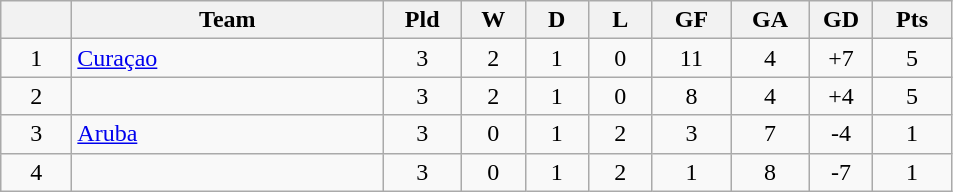<table class="wikitable" style="text-align: center;">
<tr>
<th style="width: 40px;"></th>
<th style="width: 200px;">Team</th>
<th style="width: 45px;">Pld</th>
<th style="width: 35px;">W</th>
<th style="width: 35px;">D</th>
<th style="width: 35px;">L</th>
<th style="width: 45px;">GF</th>
<th style="width: 45px;">GA</th>
<th style="width: 35px;">GD</th>
<th style="width: 45px;">Pts</th>
</tr>
<tr>
<td>1</td>
<td style="text-align: left;"> <a href='#'>Curaçao</a></td>
<td>3</td>
<td>2</td>
<td>1</td>
<td>0</td>
<td>11</td>
<td>4</td>
<td>+7</td>
<td>5</td>
</tr>
<tr>
<td>2</td>
<td style="text-align: left;"></td>
<td>3</td>
<td>2</td>
<td>1</td>
<td>0</td>
<td>8</td>
<td>4</td>
<td>+4</td>
<td>5</td>
</tr>
<tr>
<td>3</td>
<td style="text-align: left;"> <a href='#'>Aruba</a></td>
<td>3</td>
<td>0</td>
<td>1</td>
<td>2</td>
<td>3</td>
<td>7</td>
<td>-4</td>
<td>1</td>
</tr>
<tr>
<td>4</td>
<td style="text-align: left;"></td>
<td>3</td>
<td>0</td>
<td>1</td>
<td>2</td>
<td>1</td>
<td>8</td>
<td>-7</td>
<td>1</td>
</tr>
</table>
